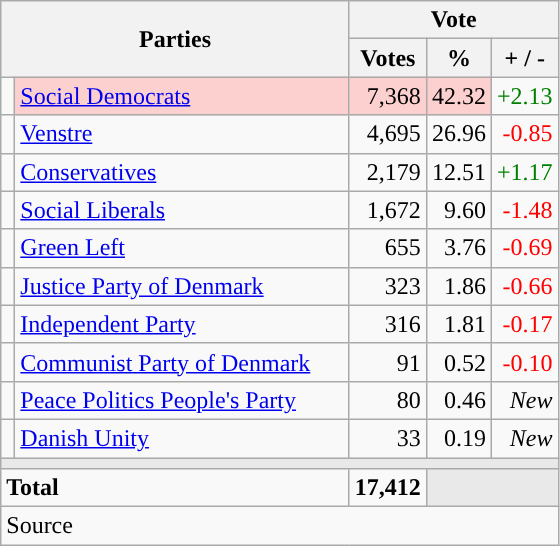<table class="wikitable" style="text-align:right;">
<tr>
<th style="text-align:centre;" rowspan="2" colspan="2" width="225">Parties</th>
<th colspan="3">Vote</th>
</tr>
<tr>
<th width="15">Votes</th>
<th width="15">%</th>
<th width="15">+ / -</th>
</tr>
<tr>
<td width="2" style="color:inherit;background:"></td>
<td bgcolor=#fbd0ce  align="left"><a href='#'>Social Democrats</a></td>
<td bgcolor=#fbd0ce>7,368</td>
<td bgcolor=#fbd0ce>42.32</td>
<td style=color:green;>+2.13</td>
</tr>
<tr>
<td width="2" style="color:inherit;background:"></td>
<td align="left"><a href='#'>Venstre</a></td>
<td>4,695</td>
<td>26.96</td>
<td style=color:red;>-0.85</td>
</tr>
<tr>
<td width="2" style="color:inherit;background:"></td>
<td align="left"><a href='#'>Conservatives</a></td>
<td>2,179</td>
<td>12.51</td>
<td style=color:green;>+1.17</td>
</tr>
<tr>
<td width="2" style="color:inherit;background:"></td>
<td align="left"><a href='#'>Social Liberals</a></td>
<td>1,672</td>
<td>9.60</td>
<td style=color:red;>-1.48</td>
</tr>
<tr>
<td width="2" style="color:inherit;background:"></td>
<td align="left"><a href='#'>Green Left</a></td>
<td>655</td>
<td>3.76</td>
<td style=color:red;>-0.69</td>
</tr>
<tr>
<td width="2" style="color:inherit;background:"></td>
<td align="left"><a href='#'>Justice Party of Denmark</a></td>
<td>323</td>
<td>1.86</td>
<td style=color:red;>-0.66</td>
</tr>
<tr>
<td width="2" style="color:inherit;background:"></td>
<td align="left"><a href='#'>Independent Party</a></td>
<td>316</td>
<td>1.81</td>
<td style=color:red;>-0.17</td>
</tr>
<tr>
<td width="2" style="color:inherit;background:"></td>
<td align="left"><a href='#'>Communist Party of Denmark</a></td>
<td>91</td>
<td>0.52</td>
<td style=color:red;>-0.10</td>
</tr>
<tr>
<td width="2" style="color:inherit;background:"></td>
<td align="left"><a href='#'>Peace Politics People's Party</a></td>
<td>80</td>
<td>0.46</td>
<td><em>New</em></td>
</tr>
<tr>
<td width="2" style="color:inherit;background:"></td>
<td align="left"><a href='#'>Danish Unity</a></td>
<td>33</td>
<td>0.19</td>
<td><em>New</em></td>
</tr>
<tr>
<td colspan="7" bgcolor="#E9E9E9"></td>
</tr>
<tr>
<td align="left" colspan="2"><strong>Total</strong></td>
<td><strong>17,412</strong></td>
<td bgcolor="#E9E9E9" colspan="2"></td>
</tr>
<tr>
<td align="left" colspan="6">Source</td>
</tr>
</table>
